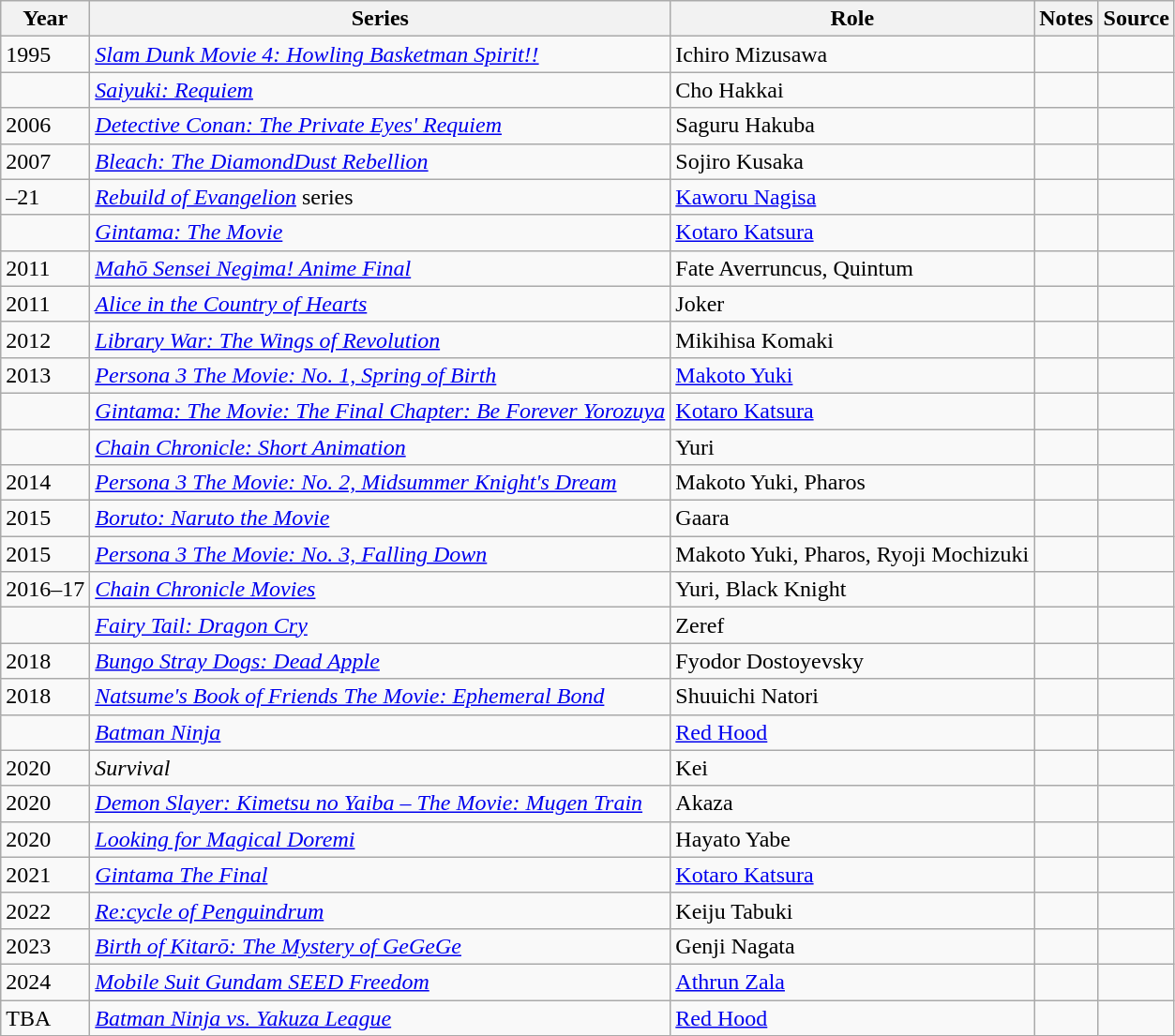<table class="wikitable sortable plainrowheaders">
<tr>
<th>Year</th>
<th>Series</th>
<th>Role</th>
<th class="unsortable">Notes</th>
<th class="unsortable">Source</th>
</tr>
<tr>
<td>1995</td>
<td><a href='#'><em>Slam Dunk Movie 4: Howling Basketman Spirit!!</em></a></td>
<td>Ichiro Mizusawa</td>
<td></td>
</tr>
<tr>
<td></td>
<td><em><a href='#'>Saiyuki: Requiem</a></em></td>
<td>Cho Hakkai</td>
<td></td>
<td></td>
</tr>
<tr>
<td>2006</td>
<td><em><a href='#'>Detective Conan: The Private Eyes' Requiem</a></em></td>
<td>Saguru Hakuba</td>
<td></td>
<td></td>
</tr>
<tr>
<td>2007</td>
<td><em><a href='#'>Bleach: The DiamondDust Rebellion</a></em></td>
<td>Sojiro Kusaka</td>
<td></td>
<td></td>
</tr>
<tr>
<td>–21</td>
<td><em><a href='#'>Rebuild of Evangelion</a></em> series</td>
<td><a href='#'>Kaworu Nagisa</a></td>
<td></td>
<td></td>
</tr>
<tr>
<td></td>
<td><em><a href='#'>Gintama: The Movie</a></em></td>
<td><a href='#'>Kotaro Katsura</a></td>
<td></td>
<td></td>
</tr>
<tr>
<td>2011</td>
<td><em><a href='#'>Mahō Sensei Negima! Anime Final</a></em></td>
<td>Fate Averruncus, Quintum</td>
<td></td>
<td></td>
</tr>
<tr>
<td>2011</td>
<td><em><a href='#'>Alice in the Country of Hearts</a></em></td>
<td>Joker</td>
<td></td>
<td></td>
</tr>
<tr>
<td>2012</td>
<td><em><a href='#'>Library War: The Wings of Revolution</a></em></td>
<td>Mikihisa Komaki</td>
<td></td>
<td></td>
</tr>
<tr>
<td>2013</td>
<td><em><a href='#'>Persona 3 The Movie: No. 1, Spring of Birth</a></em></td>
<td><a href='#'>Makoto Yuki</a></td>
<td></td>
<td></td>
</tr>
<tr>
<td></td>
<td><em><a href='#'>Gintama: The Movie: The Final Chapter: Be Forever Yorozuya</a></em></td>
<td><a href='#'>Kotaro Katsura</a></td>
<td></td>
<td></td>
</tr>
<tr>
<td></td>
<td><em><a href='#'>Chain Chronicle: Short Animation</a></em></td>
<td>Yuri</td>
<td></td>
<td></td>
</tr>
<tr>
<td>2014</td>
<td><em><a href='#'>Persona 3 The Movie: No. 2, Midsummer Knight's Dream</a></em></td>
<td>Makoto Yuki, Pharos</td>
<td></td>
<td></td>
</tr>
<tr>
<td>2015</td>
<td><em><a href='#'>Boruto: Naruto the Movie</a></em></td>
<td>Gaara</td>
<td></td>
<td></td>
</tr>
<tr>
<td>2015</td>
<td><em><a href='#'>Persona 3 The Movie: No. 3, Falling Down</a></em></td>
<td>Makoto Yuki, Pharos, Ryoji Mochizuki</td>
<td></td>
<td></td>
</tr>
<tr>
<td>2016–17</td>
<td><em><a href='#'>Chain Chronicle Movies</a></em></td>
<td>Yuri, Black Knight</td>
<td></td>
<td></td>
</tr>
<tr>
<td></td>
<td><em><a href='#'>Fairy Tail: Dragon Cry</a></em></td>
<td>Zeref</td>
<td></td>
<td></td>
</tr>
<tr>
<td>2018</td>
<td><em><a href='#'>Bungo Stray Dogs: Dead Apple</a></em></td>
<td>Fyodor Dostoyevsky</td>
<td></td>
<td></td>
</tr>
<tr>
<td>2018</td>
<td><em><a href='#'>Natsume's Book of Friends The Movie: Ephemeral Bond</a></em></td>
<td>Shuuichi Natori</td>
<td></td>
<td></td>
</tr>
<tr>
<td></td>
<td><em><a href='#'>Batman Ninja</a></em></td>
<td><a href='#'>Red Hood</a></td>
<td></td>
<td></td>
</tr>
<tr>
<td>2020</td>
<td><em>Survival</em></td>
<td>Kei</td>
<td></td>
<td></td>
</tr>
<tr>
<td>2020</td>
<td><em><a href='#'>Demon Slayer: Kimetsu no Yaiba – The Movie: Mugen Train</a></em></td>
<td>Akaza</td>
<td></td>
<td></td>
</tr>
<tr>
<td>2020</td>
<td><em><a href='#'>Looking for Magical Doremi</a></em></td>
<td>Hayato Yabe</td>
<td></td>
<td></td>
</tr>
<tr>
<td>2021</td>
<td><em><a href='#'>Gintama The Final</a></em></td>
<td><a href='#'>Kotaro Katsura</a></td>
<td></td>
<td></td>
</tr>
<tr>
<td>2022</td>
<td><em><a href='#'>Re:cycle of Penguindrum</a></em></td>
<td>Keiju Tabuki</td>
<td></td>
<td></td>
</tr>
<tr>
<td>2023</td>
<td><em><a href='#'>Birth of Kitarō: The Mystery of GeGeGe</a></em></td>
<td>Genji Nagata</td>
<td></td>
<td></td>
</tr>
<tr>
<td>2024</td>
<td><em><a href='#'>Mobile Suit Gundam SEED Freedom</a></em></td>
<td><a href='#'>Athrun Zala</a></td>
<td></td>
<td></td>
</tr>
<tr>
<td>TBA</td>
<td><em><a href='#'>Batman Ninja vs. Yakuza League</a></em></td>
<td><a href='#'>Red Hood</a></td>
<td></td>
<td></td>
</tr>
</table>
